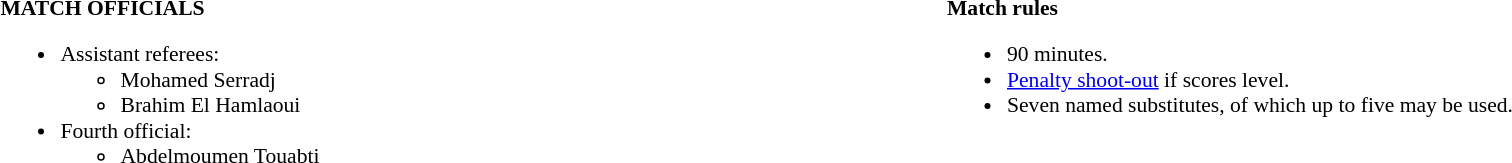<table width=100% style="font-size: 90%">
<tr>
<td width=50% valign=top><br><strong>MATCH OFFICIALS</strong><ul><li>Assistant referees:<ul><li>Mohamed Serradj</li><li>Brahim El Hamlaoui</li></ul></li><li>Fourth official:<ul><li>Abdelmoumen Touabti</li></ul></li></ul></td>
<td style="width:60%; vertical-align:top;"><br><strong>Match rules</strong><ul><li>90 minutes.</li><li><a href='#'>Penalty shoot-out</a> if scores level.</li><li>Seven named substitutes, of which up to five may be used.</li></ul></td>
</tr>
</table>
